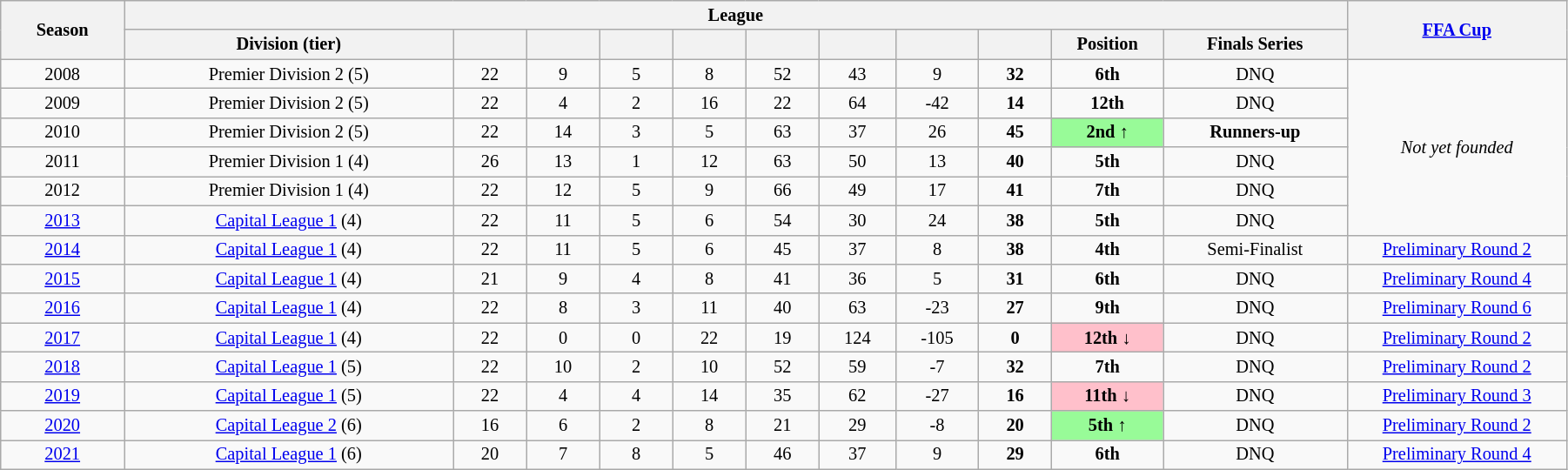<table class="wikitable" style="text-align:center; font-size:85%;width:95%; text-align:center">
<tr>
<th rowspan=2 width=3%>Season</th>
<th rowspan=1 colspan=11 width=28%>League</th>
<th rowspan=2 width=6%><a href='#'>FFA Cup</a></th>
</tr>
<tr>
<th width=9%>Division (tier)</th>
<th width=2%></th>
<th width=2%></th>
<th width=2%></th>
<th width=2%></th>
<th width=2%></th>
<th width=2%></th>
<th width=2%></th>
<th width=2%></th>
<th width=2%>Position</th>
<th width=5%>Finals Series</th>
</tr>
<tr>
<td>2008</td>
<td>Premier Division 2 (5)</td>
<td>22</td>
<td>9</td>
<td>5</td>
<td>8</td>
<td>52</td>
<td>43</td>
<td>9</td>
<td><strong>32</strong></td>
<td><strong>6th</strong></td>
<td>DNQ</td>
<td rowspan=6><em>Not yet founded</em></td>
</tr>
<tr>
<td>2009</td>
<td>Premier Division 2 (5)</td>
<td>22</td>
<td>4</td>
<td>2</td>
<td>16</td>
<td>22</td>
<td>64</td>
<td>-42</td>
<td><strong>14</strong></td>
<td><strong>12th</strong></td>
<td>DNQ</td>
</tr>
<tr>
<td>2010</td>
<td>Premier Division 2 (5)</td>
<td>22</td>
<td>14</td>
<td>3</td>
<td>5</td>
<td>63</td>
<td>37</td>
<td>26</td>
<td><strong>45</strong></td>
<td bgcolor=palegreen><strong>2nd ↑</strong></td>
<td><strong>Runners-up</strong></td>
</tr>
<tr>
<td>2011</td>
<td>Premier Division 1 (4)</td>
<td>26</td>
<td>13</td>
<td>1</td>
<td>12</td>
<td>63</td>
<td>50</td>
<td>13</td>
<td><strong>40</strong></td>
<td><strong>5th</strong></td>
<td>DNQ</td>
</tr>
<tr>
<td>2012</td>
<td>Premier Division 1 (4)</td>
<td>22</td>
<td>12</td>
<td>5</td>
<td>9</td>
<td>66</td>
<td>49</td>
<td>17</td>
<td><strong>41</strong></td>
<td><strong>7th</strong></td>
<td>DNQ</td>
</tr>
<tr>
<td><a href='#'>2013</a></td>
<td><a href='#'>Capital League 1</a>  (4)</td>
<td>22</td>
<td>11</td>
<td>5</td>
<td>6</td>
<td>54</td>
<td>30</td>
<td>24</td>
<td><strong>38</strong></td>
<td><strong>5th</strong></td>
<td>DNQ</td>
</tr>
<tr>
<td><a href='#'>2014</a></td>
<td><a href='#'>Capital League 1</a>  (4)</td>
<td>22</td>
<td>11</td>
<td>5</td>
<td>6</td>
<td>45</td>
<td>37</td>
<td>8</td>
<td><strong>38</strong></td>
<td><strong>4th</strong></td>
<td>Semi-Finalist</td>
<td><a href='#'>Preliminary Round 2</a></td>
</tr>
<tr>
<td><a href='#'>2015</a></td>
<td><a href='#'>Capital League 1</a>  (4)</td>
<td>21</td>
<td>9</td>
<td>4</td>
<td>8</td>
<td>41</td>
<td>36</td>
<td>5</td>
<td><strong>31</strong></td>
<td><strong>6th</strong></td>
<td>DNQ</td>
<td><a href='#'>Preliminary Round 4</a></td>
</tr>
<tr>
<td><a href='#'>2016</a></td>
<td><a href='#'>Capital League 1</a>  (4)</td>
<td>22</td>
<td>8</td>
<td>3</td>
<td>11</td>
<td>40</td>
<td>63</td>
<td>-23</td>
<td><strong>27</strong></td>
<td><strong>9th</strong></td>
<td>DNQ</td>
<td><a href='#'>Preliminary Round 6</a></td>
</tr>
<tr>
<td><a href='#'>2017</a></td>
<td><a href='#'>Capital League 1</a>  (4)</td>
<td>22</td>
<td>0</td>
<td>0</td>
<td>22</td>
<td>19</td>
<td>124</td>
<td>-105</td>
<td><strong>0</strong></td>
<td bgcolor=pink><strong>12th ↓</strong></td>
<td>DNQ</td>
<td><a href='#'>Preliminary Round 2</a></td>
</tr>
<tr>
<td><a href='#'>2018</a></td>
<td><a href='#'>Capital League 1</a>  (5)</td>
<td>22</td>
<td>10</td>
<td>2</td>
<td>10</td>
<td>52</td>
<td>59</td>
<td>-7</td>
<td><strong>32</strong></td>
<td><strong>7th</strong></td>
<td>DNQ</td>
<td><a href='#'>Preliminary Round 2</a></td>
</tr>
<tr>
<td><a href='#'>2019</a></td>
<td><a href='#'>Capital League 1</a>  (5)</td>
<td>22</td>
<td>4</td>
<td>4</td>
<td>14</td>
<td>35</td>
<td>62</td>
<td>-27</td>
<td><strong>16</strong></td>
<td bgcolor=pink><strong>11th ↓</strong></td>
<td>DNQ</td>
<td><a href='#'>Preliminary Round 3</a></td>
</tr>
<tr>
<td><a href='#'>2020</a></td>
<td><a href='#'>Capital League 2</a>  (6)</td>
<td>16</td>
<td>6</td>
<td>2</td>
<td>8</td>
<td>21</td>
<td>29</td>
<td>-8</td>
<td><strong>20</strong></td>
<td bgcolor=palegreen><strong>5th ↑</strong></td>
<td>DNQ</td>
<td><a href='#'>Preliminary Round 2</a></td>
</tr>
<tr>
<td><a href='#'>2021</a></td>
<td><a href='#'>Capital League 1</a>  (6)</td>
<td>20</td>
<td>7</td>
<td>8</td>
<td>5</td>
<td>46</td>
<td>37</td>
<td>9</td>
<td><strong>29</strong></td>
<td><strong>6th</strong></td>
<td>DNQ</td>
<td><a href='#'>Preliminary Round 4</a></td>
</tr>
</table>
